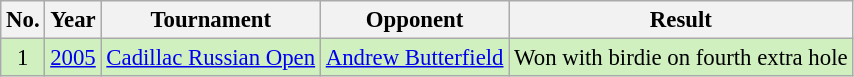<table class="wikitable" style="font-size:95%;">
<tr>
<th>No.</th>
<th>Year</th>
<th>Tournament</th>
<th>Opponent</th>
<th>Result</th>
</tr>
<tr style="background:#D0F0C0;">
<td align=center>1</td>
<td><a href='#'>2005</a></td>
<td><a href='#'>Cadillac Russian Open</a></td>
<td> <a href='#'>Andrew Butterfield</a></td>
<td>Won with birdie on fourth extra hole</td>
</tr>
</table>
